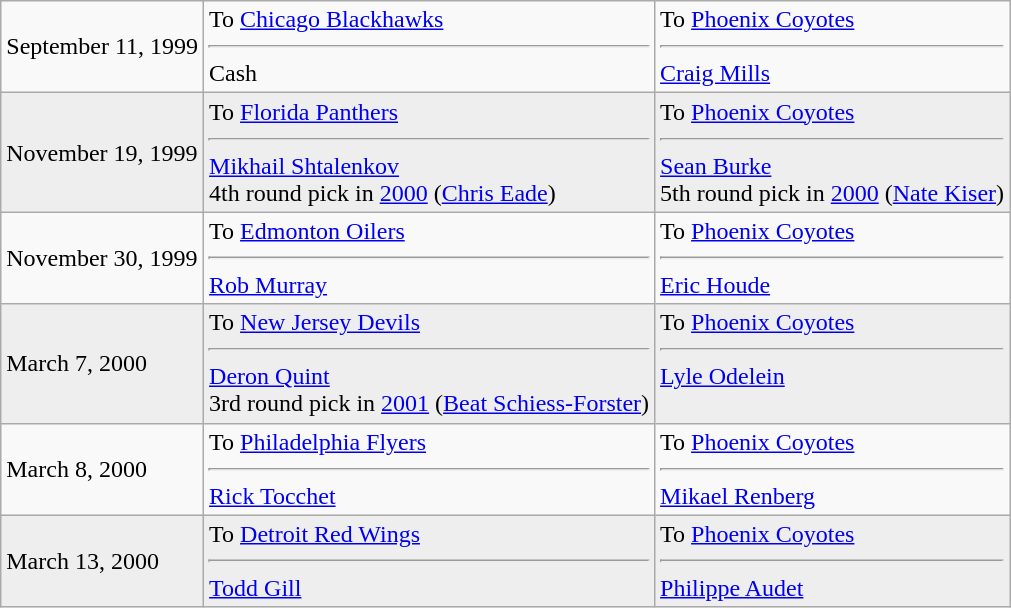<table class="wikitable">
<tr>
<td>September 11, 1999</td>
<td valign="top">To <a href='#'>Chicago Blackhawks</a><hr>Cash</td>
<td valign="top">To <a href='#'>Phoenix Coyotes</a><hr><a href='#'>Craig Mills</a></td>
</tr>
<tr bgcolor="#eeeeee">
<td>November 19, 1999</td>
<td valign="top">To <a href='#'>Florida Panthers</a><hr><a href='#'>Mikhail Shtalenkov</a> <br> 4th round pick in <a href='#'>2000</a> (<a href='#'>Chris Eade</a>)</td>
<td valign="top">To <a href='#'>Phoenix Coyotes</a><hr><a href='#'>Sean Burke</a> <br> 5th round pick in <a href='#'>2000</a> (<a href='#'>Nate Kiser</a>)</td>
</tr>
<tr>
<td>November 30, 1999</td>
<td valign="top">To <a href='#'>Edmonton Oilers</a><hr><a href='#'>Rob Murray</a></td>
<td valign="top">To <a href='#'>Phoenix Coyotes</a><hr><a href='#'>Eric Houde</a></td>
</tr>
<tr bgcolor="#eeeeee">
<td>March 7, 2000</td>
<td valign="top">To <a href='#'>New Jersey Devils</a><hr><a href='#'>Deron Quint</a> <br> 3rd round pick in <a href='#'>2001</a> (<a href='#'>Beat Schiess-Forster</a>)</td>
<td valign="top">To <a href='#'>Phoenix Coyotes</a><hr><a href='#'>Lyle Odelein</a></td>
</tr>
<tr>
<td>March 8, 2000</td>
<td valign="top">To <a href='#'>Philadelphia Flyers</a><hr><a href='#'>Rick Tocchet</a></td>
<td valign="top">To <a href='#'>Phoenix Coyotes</a><hr><a href='#'>Mikael Renberg</a></td>
</tr>
<tr bgcolor="#eeeeee">
<td>March 13, 2000</td>
<td valign="top">To <a href='#'>Detroit Red Wings</a><hr><a href='#'>Todd Gill</a></td>
<td valign="top">To <a href='#'>Phoenix Coyotes</a><hr><a href='#'>Philippe Audet</a></td>
</tr>
</table>
